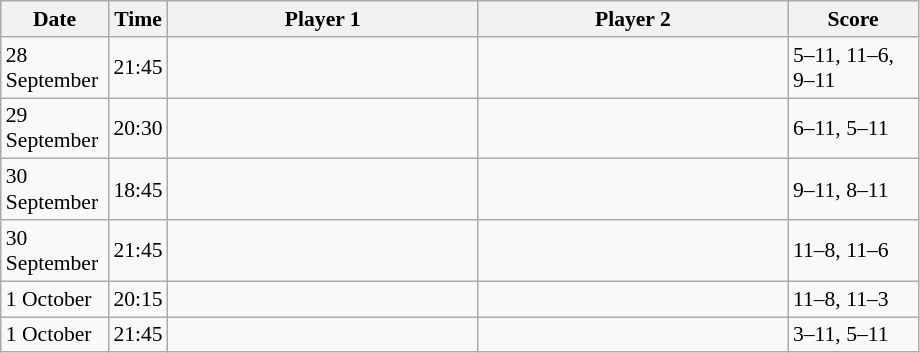<table class="sortable wikitable" style="font-size:90%">
<tr>
<th width="65">Date</th>
<th width="30">Time</th>
<th width="200">Player 1</th>
<th width="200">Player 2</th>
<th width="80">Score</th>
</tr>
<tr>
<td>28 September</td>
<td>21:45</td>
<td></td>
<td><strong></strong></td>
<td>5–11, 11–6, 9–11</td>
</tr>
<tr>
<td>29 September</td>
<td>20:30</td>
<td></td>
<td><strong></strong></td>
<td>6–11, 5–11</td>
</tr>
<tr>
<td>30 September</td>
<td>18:45</td>
<td></td>
<td><strong></strong></td>
<td>9–11, 8–11</td>
</tr>
<tr>
<td>30 September</td>
<td>21:45</td>
<td><strong></strong></td>
<td></td>
<td>11–8, 11–6</td>
</tr>
<tr>
<td>1 October</td>
<td>20:15</td>
<td><strong></strong></td>
<td></td>
<td>11–8, 11–3</td>
</tr>
<tr>
<td>1 October</td>
<td>21:45</td>
<td></td>
<td><strong></strong></td>
<td>3–11, 5–11</td>
</tr>
</table>
